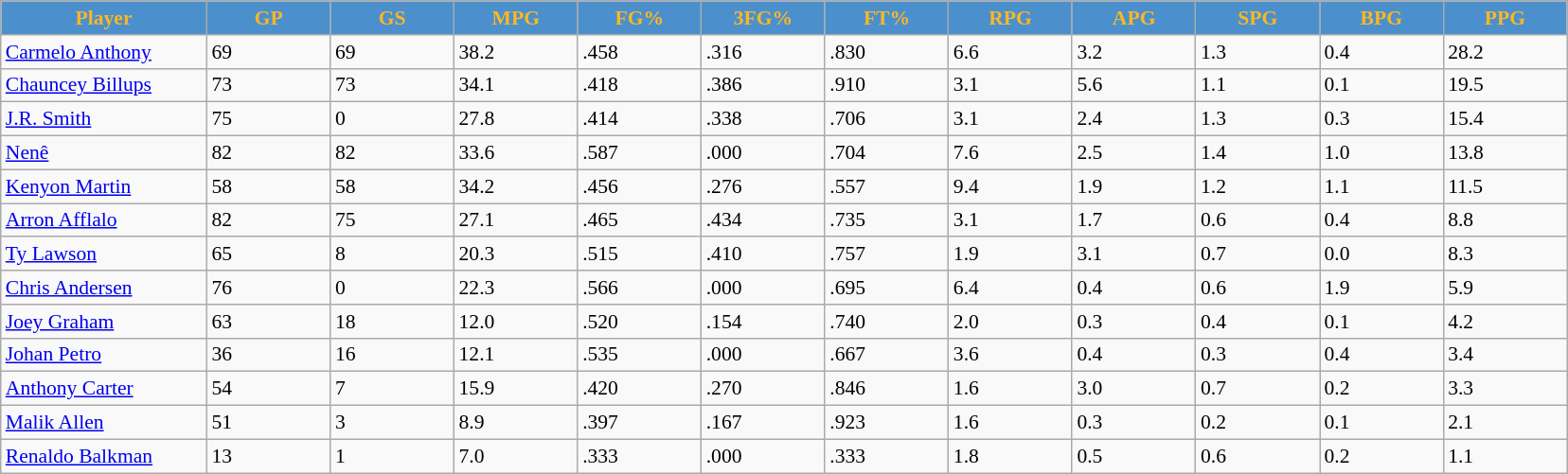<table class="wikitable sortable" style="font-size: 90%">
<tr>
<th style="background:#4b90cc;color:#Fbb726;" width="10%">Player</th>
<th style="background:#4b90cc;color:#Fbb726;" width="6%">GP</th>
<th style="background:#4b90cc;color:#Fbb726;" width="6%">GS</th>
<th style="background:#4b90cc;color:#Fbb726;" width="6%">MPG</th>
<th style="background:#4b90cc;color:#Fbb726;" width="6%">FG%</th>
<th style="background:#4b90cc;color:#Fbb726;" width="6%">3FG%</th>
<th style="background:#4b90cc;color:#Fbb726;" width="6%">FT%</th>
<th style="background:#4b90cc;color:#Fbb726;" width="6%">RPG</th>
<th style="background:#4b90cc;color:#Fbb726;" width="6%">APG</th>
<th style="background:#4b90cc;color:#Fbb726;" width="6%">SPG</th>
<th style="background:#4b90cc;color:#Fbb726;" width="6%">BPG</th>
<th style="background:#4b90cc;color:#Fbb726;" width="6%">PPG</th>
</tr>
<tr>
<td><a href='#'>Carmelo Anthony</a></td>
<td>69</td>
<td>69</td>
<td>38.2</td>
<td>.458</td>
<td>.316</td>
<td>.830</td>
<td>6.6</td>
<td>3.2</td>
<td>1.3</td>
<td>0.4</td>
<td>28.2</td>
</tr>
<tr>
<td><a href='#'>Chauncey Billups</a></td>
<td>73</td>
<td>73</td>
<td>34.1</td>
<td>.418</td>
<td>.386</td>
<td>.910</td>
<td>3.1</td>
<td>5.6</td>
<td>1.1</td>
<td>0.1</td>
<td>19.5</td>
</tr>
<tr>
<td><a href='#'>J.R. Smith</a></td>
<td>75</td>
<td>0</td>
<td>27.8</td>
<td>.414</td>
<td>.338</td>
<td>.706</td>
<td>3.1</td>
<td>2.4</td>
<td>1.3</td>
<td>0.3</td>
<td>15.4</td>
</tr>
<tr>
<td><a href='#'>Nenê</a></td>
<td>82</td>
<td>82</td>
<td>33.6</td>
<td>.587</td>
<td>.000</td>
<td>.704</td>
<td>7.6</td>
<td>2.5</td>
<td>1.4</td>
<td>1.0</td>
<td>13.8</td>
</tr>
<tr>
<td><a href='#'>Kenyon Martin</a></td>
<td>58</td>
<td>58</td>
<td>34.2</td>
<td>.456</td>
<td>.276</td>
<td>.557</td>
<td>9.4</td>
<td>1.9</td>
<td>1.2</td>
<td>1.1</td>
<td>11.5</td>
</tr>
<tr>
<td><a href='#'>Arron Afflalo</a></td>
<td>82</td>
<td>75</td>
<td>27.1</td>
<td>.465</td>
<td>.434</td>
<td>.735</td>
<td>3.1</td>
<td>1.7</td>
<td>0.6</td>
<td>0.4</td>
<td>8.8</td>
</tr>
<tr>
<td><a href='#'>Ty Lawson</a></td>
<td>65</td>
<td>8</td>
<td>20.3</td>
<td>.515</td>
<td>.410</td>
<td>.757</td>
<td>1.9</td>
<td>3.1</td>
<td>0.7</td>
<td>0.0</td>
<td>8.3</td>
</tr>
<tr>
<td><a href='#'>Chris Andersen</a></td>
<td>76</td>
<td>0</td>
<td>22.3</td>
<td>.566</td>
<td>.000</td>
<td>.695</td>
<td>6.4</td>
<td>0.4</td>
<td>0.6</td>
<td>1.9</td>
<td>5.9</td>
</tr>
<tr>
<td><a href='#'>Joey Graham</a></td>
<td>63</td>
<td>18</td>
<td>12.0</td>
<td>.520</td>
<td>.154</td>
<td>.740</td>
<td>2.0</td>
<td>0.3</td>
<td>0.4</td>
<td>0.1</td>
<td>4.2</td>
</tr>
<tr>
<td><a href='#'>Johan Petro</a></td>
<td>36</td>
<td>16</td>
<td>12.1</td>
<td>.535</td>
<td>.000</td>
<td>.667</td>
<td>3.6</td>
<td>0.4</td>
<td>0.3</td>
<td>0.4</td>
<td>3.4</td>
</tr>
<tr>
<td><a href='#'>Anthony Carter</a></td>
<td>54</td>
<td>7</td>
<td>15.9</td>
<td>.420</td>
<td>.270</td>
<td>.846</td>
<td>1.6</td>
<td>3.0</td>
<td>0.7</td>
<td>0.2</td>
<td>3.3</td>
</tr>
<tr>
<td><a href='#'>Malik Allen</a></td>
<td>51</td>
<td>3</td>
<td>8.9</td>
<td>.397</td>
<td>.167</td>
<td>.923</td>
<td>1.6</td>
<td>0.3</td>
<td>0.2</td>
<td>0.1</td>
<td>2.1</td>
</tr>
<tr>
<td><a href='#'>Renaldo Balkman</a></td>
<td>13</td>
<td>1</td>
<td>7.0</td>
<td>.333</td>
<td>.000</td>
<td>.333</td>
<td>1.8</td>
<td>0.5</td>
<td>0.6</td>
<td>0.2</td>
<td>1.1</td>
</tr>
</table>
